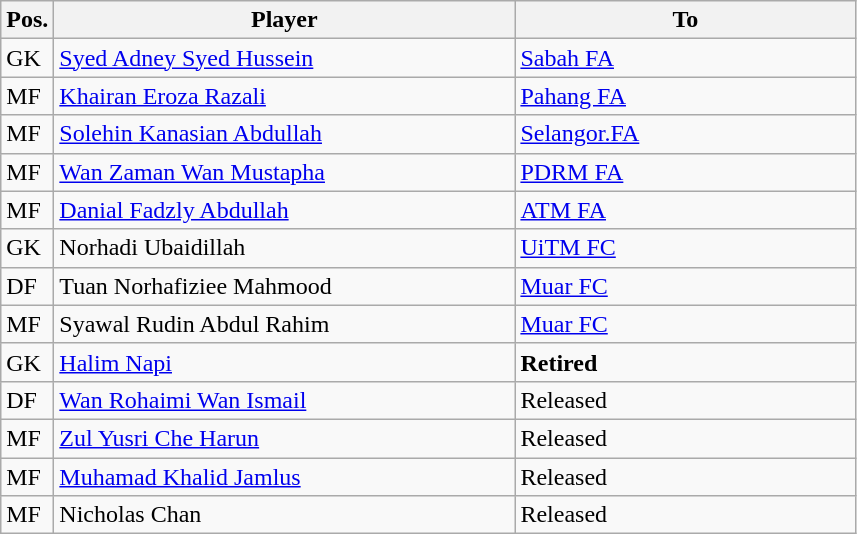<table class="wikitable">
<tr>
<th>Pos.</th>
<th width=300>Player</th>
<th width=220>To</th>
</tr>
<tr>
<td>GK</td>
<td>  <a href='#'>Syed Adney Syed Hussein</a></td>
<td> <a href='#'>Sabah FA</a></td>
</tr>
<tr>
<td>MF</td>
<td>  <a href='#'>Khairan Eroza Razali</a></td>
<td> <a href='#'>Pahang FA</a></td>
</tr>
<tr>
<td>MF</td>
<td>  <a href='#'>Solehin Kanasian Abdullah</a></td>
<td> <a href='#'>Selangor.FA</a></td>
</tr>
<tr>
<td>MF</td>
<td>  <a href='#'>Wan Zaman Wan Mustapha</a></td>
<td> <a href='#'>PDRM FA</a></td>
</tr>
<tr>
<td>MF</td>
<td>  <a href='#'>Danial Fadzly Abdullah</a></td>
<td> <a href='#'>ATM FA</a></td>
</tr>
<tr>
<td>GK</td>
<td>  Norhadi Ubaidillah</td>
<td> <a href='#'>UiTM FC</a></td>
</tr>
<tr>
<td>DF</td>
<td>  Tuan Norhafiziee Mahmood</td>
<td> <a href='#'>Muar FC</a></td>
</tr>
<tr>
<td>MF</td>
<td>  Syawal Rudin Abdul Rahim</td>
<td> <a href='#'>Muar FC</a></td>
</tr>
<tr>
<td>GK</td>
<td>  <a href='#'>Halim Napi</a></td>
<td><strong>Retired</strong></td>
</tr>
<tr>
<td>DF</td>
<td>  <a href='#'>Wan Rohaimi Wan Ismail</a></td>
<td>Released</td>
</tr>
<tr>
<td>MF</td>
<td>  <a href='#'>Zul Yusri Che Harun</a></td>
<td>Released</td>
</tr>
<tr>
<td>MF</td>
<td>  <a href='#'>Muhamad Khalid Jamlus</a></td>
<td>Released</td>
</tr>
<tr>
<td>MF</td>
<td>  Nicholas Chan</td>
<td>Released</td>
</tr>
</table>
